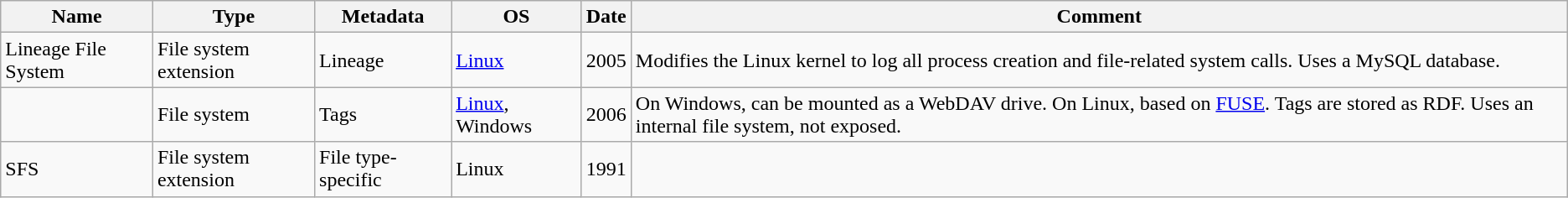<table class="wikitable sortable">
<tr>
<th>Name</th>
<th>Type</th>
<th>Metadata</th>
<th>OS</th>
<th>Date</th>
<th>Comment</th>
</tr>
<tr>
<td>Lineage File System</td>
<td>File system extension</td>
<td>Lineage</td>
<td><a href='#'>Linux</a></td>
<td>2005</td>
<td>Modifies the Linux kernel to log all process creation and file-related system calls. Uses a MySQL database.</td>
</tr>
<tr>
<td></td>
<td>File system</td>
<td>Tags</td>
<td><a href='#'>Linux</a>, Windows</td>
<td>2006</td>
<td>On Windows, can be mounted as a WebDAV drive. On Linux, based on <a href='#'>FUSE</a>. Tags are stored as RDF. Uses an internal file system, not exposed.</td>
</tr>
<tr>
<td>SFS</td>
<td>File system extension</td>
<td>File type-specific</td>
<td>Linux</td>
<td>1991</td>
<td></td>
</tr>
</table>
